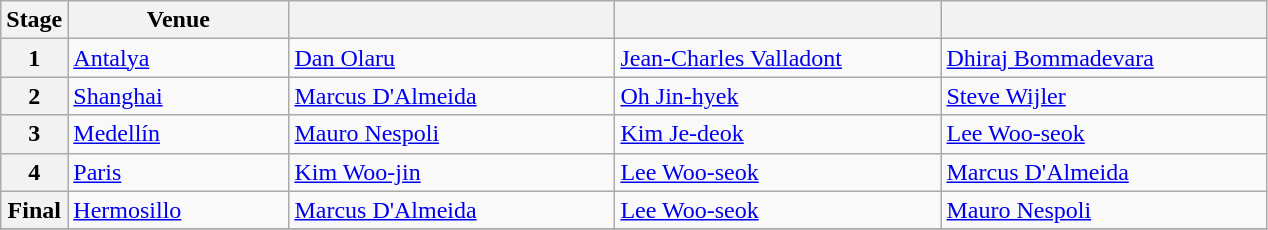<table class="wikitable">
<tr>
<th>Stage</th>
<th width=140>Venue</th>
<th width=210></th>
<th width=210></th>
<th width=210></th>
</tr>
<tr>
<th>1</th>
<td> <a href='#'>Antalya</a></td>
<td> <a href='#'>Dan Olaru</a></td>
<td> <a href='#'>Jean-Charles Valladont</a></td>
<td> <a href='#'>Dhiraj Bommadevara</a></td>
</tr>
<tr>
<th>2</th>
<td> <a href='#'>Shanghai</a></td>
<td> <a href='#'>Marcus D'Almeida</a></td>
<td> <a href='#'>Oh Jin-hyek</a></td>
<td> <a href='#'>Steve Wijler</a></td>
</tr>
<tr>
<th>3</th>
<td> <a href='#'>Medellín</a></td>
<td> <a href='#'>Mauro Nespoli</a></td>
<td> <a href='#'>Kim Je-deok</a></td>
<td> <a href='#'>Lee Woo-seok</a></td>
</tr>
<tr>
<th>4</th>
<td> <a href='#'>Paris</a></td>
<td> <a href='#'>Kim Woo-jin</a></td>
<td> <a href='#'>Lee Woo-seok</a></td>
<td> <a href='#'>Marcus D'Almeida</a></td>
</tr>
<tr>
<th>Final</th>
<td> <a href='#'>Hermosillo</a></td>
<td> <a href='#'>Marcus D'Almeida</a></td>
<td> <a href='#'>Lee Woo-seok</a></td>
<td> <a href='#'>Mauro Nespoli</a></td>
</tr>
<tr>
</tr>
</table>
